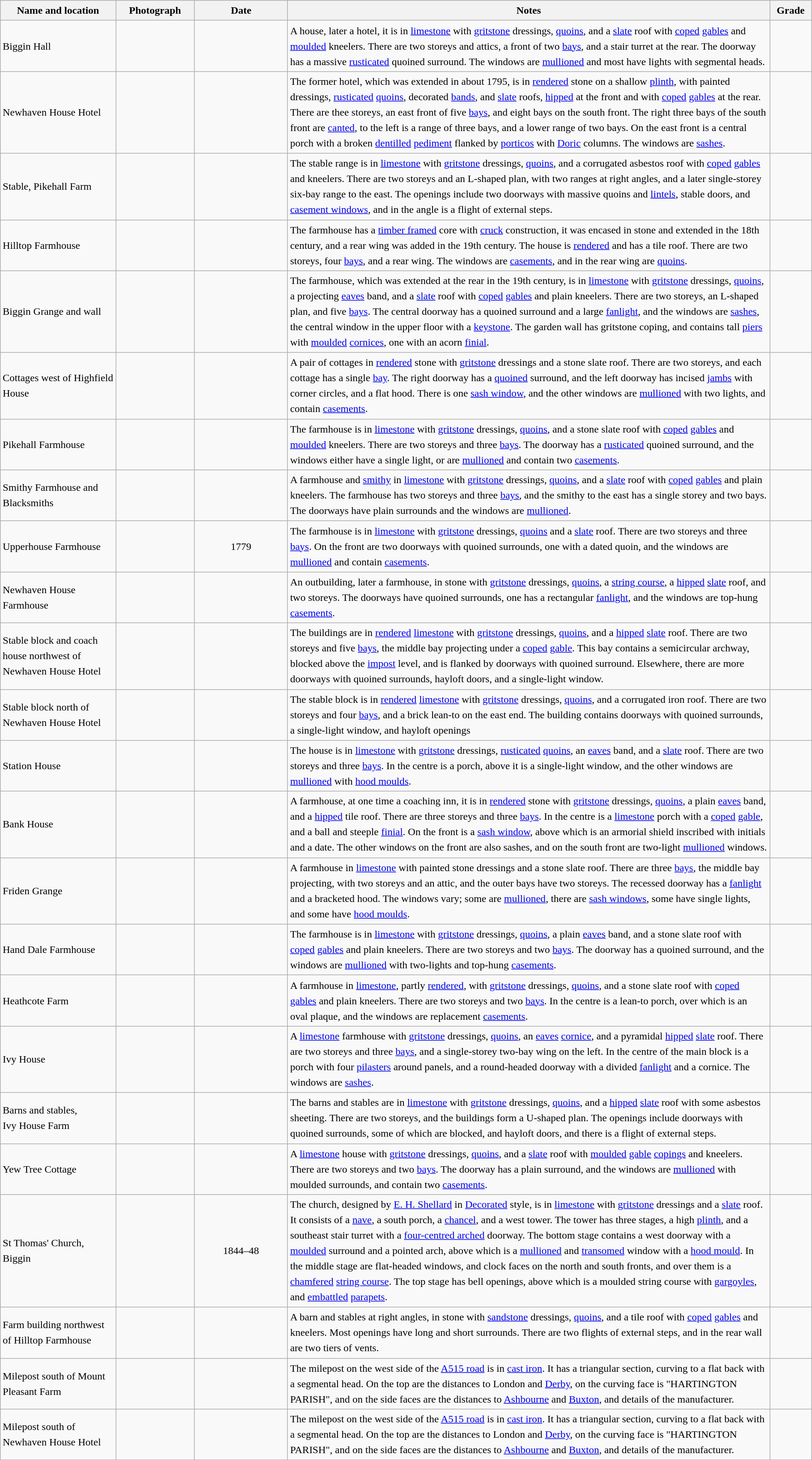<table class="wikitable sortable plainrowheaders" style="width:100%; border:0; text-align:left; line-height:150%;">
<tr>
<th scope="col"  style="width:150px">Name and location</th>
<th scope="col"  style="width:100px" class="unsortable">Photograph</th>
<th scope="col"  style="width:120px">Date</th>
<th scope="col"  style="width:650px" class="unsortable">Notes</th>
<th scope="col"  style="width:50px">Grade</th>
</tr>
<tr>
<td>Biggin Hall<br><small></small></td>
<td></td>
<td align="center"></td>
<td>A house, later a hotel, it is in <a href='#'>limestone</a> with <a href='#'>gritstone</a> dressings, <a href='#'>quoins</a>, and a <a href='#'>slate</a> roof with <a href='#'>coped</a> <a href='#'>gables</a> and <a href='#'>moulded</a> kneelers.  There are two storeys and attics, a front of two <a href='#'>bays</a>, and a stair turret at the rear.  The doorway has a massive <a href='#'>rusticated</a> quoined surround.  The windows are <a href='#'>mullioned</a> and most have lights with segmental heads.</td>
<td align="center" ></td>
</tr>
<tr>
<td>Newhaven House Hotel<br><small></small></td>
<td></td>
<td align="center"></td>
<td>The former hotel, which was extended in about 1795, is in <a href='#'>rendered</a> stone on a shallow <a href='#'>plinth</a>, with painted dressings, <a href='#'>rusticated</a> <a href='#'>quoins</a>, decorated <a href='#'>bands</a>, and <a href='#'>slate</a> roofs, <a href='#'>hipped</a> at the front and with <a href='#'>coped</a> <a href='#'>gables</a> at the rear.  There are thee storeys, an east front of five <a href='#'>bays</a>, and eight bays on the south front.  The right three bays of the south front are <a href='#'>canted</a>, to the left is a range of three bays, and a lower range of two bays.  On the east front is a central porch with a broken <a href='#'>dentilled</a> <a href='#'>pediment</a> flanked by <a href='#'>porticos</a> with <a href='#'>Doric</a> columns.  The windows are <a href='#'>sashes</a>.</td>
<td align="center" ></td>
</tr>
<tr>
<td>Stable, Pikehall Farm<br><small></small></td>
<td></td>
<td align="center"></td>
<td>The stable range is in <a href='#'>limestone</a> with <a href='#'>gritstone</a> dressings,  <a href='#'>quoins</a>, and a corrugated asbestos roof with <a href='#'>coped</a> <a href='#'>gables</a> and kneelers.  There are two storeys and an L-shaped plan, with two ranges at right angles, and a later single-storey six-bay range to the east.  The openings include two doorways with massive quoins and <a href='#'>lintels</a>, stable doors, and <a href='#'>casement windows</a>, and in the angle is a flight of external steps.</td>
<td align="center" ></td>
</tr>
<tr>
<td>Hilltop Farmhouse<br><small></small></td>
<td></td>
<td align="center"></td>
<td>The farmhouse has a <a href='#'>timber framed</a> core with <a href='#'>cruck</a> construction, it was encased in stone and extended in the 18th century, and a rear wing was added in the 19th century.  The house is <a href='#'>rendered</a> and has a tile roof.  There are two storeys, four <a href='#'>bays</a>, and a rear wing.  The windows are <a href='#'>casements</a>, and in the rear wing are <a href='#'>quoins</a>.</td>
<td align="center" ></td>
</tr>
<tr>
<td>Biggin Grange and wall<br><small></small></td>
<td></td>
<td align="center"></td>
<td>The farmhouse, which was extended at the rear in the 19th century, is in <a href='#'>limestone</a> with <a href='#'>gritstone</a> dressings, <a href='#'>quoins</a>, a projecting <a href='#'>eaves</a> band, and a <a href='#'>slate</a> roof with <a href='#'>coped</a> <a href='#'>gables</a> and plain kneelers.  There are two storeys, an L-shaped plan, and five <a href='#'>bays</a>.  The central doorway has a quoined surround and a large <a href='#'>fanlight</a>, and the windows are <a href='#'>sashes</a>, the central window in the upper floor with a <a href='#'>keystone</a>.  The garden wall has gritstone coping, and contains tall <a href='#'>piers</a> with <a href='#'>moulded</a> <a href='#'>cornices</a>, one with an acorn <a href='#'>finial</a>.</td>
<td align="center" ></td>
</tr>
<tr>
<td>Cottages west of Highfield House<br><small></small></td>
<td></td>
<td align="center"></td>
<td>A pair of cottages in <a href='#'>rendered</a> stone with <a href='#'>gritstone</a> dressings and a stone slate roof.  There are two storeys, and each cottage has a single <a href='#'>bay</a>.  The right doorway has a <a href='#'>quoined</a> surround, and the left doorway has incised <a href='#'>jambs</a> with corner circles, and a flat hood.  There is one <a href='#'>sash window</a>, and the other windows are <a href='#'>mullioned</a> with two lights, and contain <a href='#'>casements</a>.</td>
<td align="center" ></td>
</tr>
<tr>
<td>Pikehall Farmhouse<br><small></small></td>
<td></td>
<td align="center"></td>
<td>The farmhouse is in <a href='#'>limestone</a> with <a href='#'>gritstone</a> dressings, <a href='#'>quoins</a>, and a stone slate roof with <a href='#'>coped</a> <a href='#'>gables</a> and <a href='#'>moulded</a> kneelers.  There are two storeys and three <a href='#'>bays</a>.  The doorway has a <a href='#'>rusticated</a> quoined surround, and the windows either have a single light, or are <a href='#'>mullioned</a> and contain two <a href='#'>casements</a>.</td>
<td align="center" ></td>
</tr>
<tr>
<td>Smithy Farmhouse and Blacksmiths<br><small></small></td>
<td></td>
<td align="center"></td>
<td>A farmhouse and <a href='#'>smithy</a> in <a href='#'>limestone</a> with <a href='#'>gritstone</a> dressings, <a href='#'>quoins</a>, and a <a href='#'>slate</a> roof with <a href='#'>coped</a> <a href='#'>gables</a> and plain kneelers.  The farmhouse has two storeys and three <a href='#'>bays</a>, and the smithy to the east has a single storey and two bays.  The doorways have plain surrounds and the windows are <a href='#'>mullioned</a>.</td>
<td align="center" ></td>
</tr>
<tr>
<td>Upperhouse Farmhouse<br><small></small></td>
<td></td>
<td align="center">1779</td>
<td>The farmhouse is in <a href='#'>limestone</a> with <a href='#'>gritstone</a> dressings, <a href='#'>quoins</a> and a <a href='#'>slate</a> roof.  There are two storeys and three <a href='#'>bays</a>.  On the front are two doorways with quoined surrounds, one with a dated quoin, and the windows are <a href='#'>mullioned</a> and contain <a href='#'>casements</a>.</td>
<td align="center" ></td>
</tr>
<tr>
<td>Newhaven House Farmhouse<br><small></small></td>
<td></td>
<td align="center"></td>
<td>An outbuilding, later a farmhouse, in stone with <a href='#'>gritstone</a> dressings, <a href='#'>quoins</a>, a <a href='#'>string course</a>, a <a href='#'>hipped</a> <a href='#'>slate</a> roof, and two storeys.  The doorways have quoined surrounds, one has a rectangular <a href='#'>fanlight</a>, and the windows are top-hung <a href='#'>casements</a>.</td>
<td align="center" ></td>
</tr>
<tr>
<td>Stable block and coach house northwest of Newhaven House Hotel<br><small></small></td>
<td></td>
<td align="center"></td>
<td>The buildings are in <a href='#'>rendered</a> <a href='#'>limestone</a> with <a href='#'>gritstone</a> dressings, <a href='#'>quoins</a>, and a <a href='#'>hipped</a> <a href='#'>slate</a> roof.  There are two storeys and five <a href='#'>bays</a>, the middle bay projecting under a <a href='#'>coped</a> <a href='#'>gable</a>.  This bay contains a semicircular archway, blocked above the <a href='#'>impost</a> level, and is flanked by doorways with quoined surround. Elsewhere, there are more doorways with quoined surrounds, hayloft doors, and a single-light window.</td>
<td align="center" ></td>
</tr>
<tr>
<td>Stable block north of Newhaven House Hotel<br><small></small></td>
<td></td>
<td align="center"></td>
<td>The stable block is in <a href='#'>rendered</a> <a href='#'>limestone</a> with <a href='#'>gritstone</a> dressings, <a href='#'>quoins</a>, and a corrugated iron roof.  There are two storeys and four <a href='#'>bays</a>, and a brick lean-to on the east end.  The building contains doorways with quoined surrounds, a single-light window, and hayloft openings</td>
<td align="center" ></td>
</tr>
<tr>
<td>Station House<br><small></small></td>
<td></td>
<td align="center"></td>
<td>The house is in <a href='#'>limestone</a> with <a href='#'>gritstone</a> dressings, <a href='#'>rusticated</a> <a href='#'>quoins</a>, an <a href='#'>eaves</a> band, and a <a href='#'>slate</a> roof.  There are two storeys and three <a href='#'>bays</a>.  In the centre is a porch, above it is a single-light window, and the other windows are <a href='#'>mullioned</a> with <a href='#'>hood moulds</a>.</td>
<td align="center" ></td>
</tr>
<tr>
<td>Bank House<br><small></small></td>
<td></td>
<td align="center"></td>
<td>A farmhouse, at one time a coaching inn, it is in <a href='#'>rendered</a> stone with <a href='#'>gritstone</a> dressings, <a href='#'>quoins</a>, a plain <a href='#'>eaves</a> band, and a <a href='#'>hipped</a> tile roof.  There are three storeys and three <a href='#'>bays</a>.  In the centre is a <a href='#'>limestone</a> porch with a <a href='#'>coped</a> <a href='#'>gable</a>, and a ball and steeple <a href='#'>finial</a>.  On the front is a <a href='#'>sash window</a>, above which is an armorial shield inscribed with initials and a date.  The other windows on the front are also sashes, and on the south front are two-light <a href='#'>mullioned</a> windows.</td>
<td align="center" ></td>
</tr>
<tr>
<td>Friden Grange<br><small></small></td>
<td></td>
<td align="center"></td>
<td>A farmhouse in <a href='#'>limestone</a> with painted stone dressings and a stone slate roof.  There are three <a href='#'>bays</a>, the middle bay projecting, with two storeys and an attic, and the outer bays have two storeys.  The recessed doorway has a <a href='#'>fanlight</a> and a bracketed hood. The windows vary; some are <a href='#'>mullioned</a>, there are <a href='#'>sash windows</a>, some have single lights, and some have <a href='#'>hood moulds</a>.</td>
<td align="center" ></td>
</tr>
<tr>
<td>Hand Dale Farmhouse<br><small></small></td>
<td></td>
<td align="center"></td>
<td>The farmhouse is in <a href='#'>limestone</a> with <a href='#'>gritstone</a> dressings, <a href='#'>quoins</a>, a plain <a href='#'>eaves</a> band, and a stone slate roof with <a href='#'>coped</a> <a href='#'>gables</a> and plain kneelers.  There are two storeys and two <a href='#'>bays</a>.  The doorway has a quoined surround, and the windows are <a href='#'>mullioned</a> with two-lights and top-hung <a href='#'>casements</a>.</td>
<td align="center" ></td>
</tr>
<tr>
<td>Heathcote Farm<br><small></small></td>
<td></td>
<td align="center"></td>
<td>A farmhouse in <a href='#'>limestone</a>, partly <a href='#'>rendered</a>, with <a href='#'>gritstone</a> dressings, <a href='#'>quoins</a>, and a stone slate roof with <a href='#'>coped</a> <a href='#'>gables</a> and plain kneelers.  There are two storeys and two <a href='#'>bays</a>.  In the centre is a lean-to porch, over which is an oval plaque, and the windows are replacement <a href='#'>casements</a>.</td>
<td align="center" ></td>
</tr>
<tr>
<td>Ivy House<br><small></small></td>
<td></td>
<td align="center"></td>
<td>A <a href='#'>limestone</a> farmhouse with <a href='#'>gritstone</a> dressings, <a href='#'>quoins</a>, an <a href='#'>eaves</a> <a href='#'>cornice</a>, and a pyramidal <a href='#'>hipped</a> <a href='#'>slate</a> roof.  There are two storeys and three <a href='#'>bays</a>, and a single-storey two-bay wing on the left.  In the centre of the main block is a porch with four <a href='#'>pilasters</a> around panels, and a round-headed doorway with a divided <a href='#'>fanlight</a> and a cornice.  The windows are <a href='#'>sashes</a>.</td>
<td align="center" ></td>
</tr>
<tr>
<td>Barns and stables,<br>Ivy House Farm<br><small></small></td>
<td></td>
<td align="center"></td>
<td>The barns and stables are in <a href='#'>limestone</a> with <a href='#'>gritstone</a> dressings, <a href='#'>quoins</a>, and a <a href='#'>hipped</a> <a href='#'>slate</a> roof with some asbestos sheeting.  There are two storeys, and the buildings form a U-shaped plan.  The openings include doorways with quoined surrounds, some of which are blocked, and hayloft doors, and there is a flight of external steps.</td>
<td align="center" ></td>
</tr>
<tr>
<td>Yew Tree Cottage<br><small></small></td>
<td></td>
<td align="center"></td>
<td>A <a href='#'>limestone</a> house with <a href='#'>gritstone</a> dressings, <a href='#'>quoins</a>, and a <a href='#'>slate</a> roof with <a href='#'>moulded</a> <a href='#'>gable</a> <a href='#'>copings</a> and kneelers.  There are two storeys and two <a href='#'>bays</a>.  The doorway has a plain surround, and the windows are <a href='#'>mullioned</a> with moulded surrounds, and contain two <a href='#'>casements</a>.</td>
<td align="center" ></td>
</tr>
<tr>
<td>St Thomas' Church, Biggin<br><small></small></td>
<td></td>
<td align="center">1844–48</td>
<td>The church, designed by <a href='#'>E. H. Shellard</a> in <a href='#'>Decorated</a> style, is in <a href='#'>limestone</a> with <a href='#'>gritstone</a> dressings and a <a href='#'>slate</a> roof.  It consists of a <a href='#'>nave</a>, a south porch, a <a href='#'>chancel</a>, and a west tower.  The tower has three stages, a high <a href='#'>plinth</a>, and a southeast stair turret with a <a href='#'>four-centred arched</a> doorway.  The bottom stage contains a west doorway with a <a href='#'>moulded</a> surround and a pointed arch, above which is a <a href='#'>mullioned</a> and <a href='#'>transomed</a> window with a <a href='#'>hood mould</a>.  In the middle stage are flat-headed windows, and clock faces on the north and south fronts, and over them is a <a href='#'>chamfered</a> <a href='#'>string course</a>.  The top stage has bell openings, above which is a moulded string course with <a href='#'>gargoyles</a>, and <a href='#'>embattled</a> <a href='#'>parapets</a>.</td>
<td align="center" ></td>
</tr>
<tr>
<td>Farm building northwest of Hilltop Farmhouse<br><small></small></td>
<td></td>
<td align="center"></td>
<td>A barn and stables at right angles, in stone with <a href='#'>sandstone</a> dressings, <a href='#'>quoins</a>, and a tile roof with <a href='#'>coped</a> <a href='#'>gables</a> and kneelers.  Most openings have long and short surrounds.  There are two flights of external steps, and in the rear wall are two tiers of vents.</td>
<td align="center" ></td>
</tr>
<tr>
<td>Milepost south of Mount Pleasant Farm<br><small></small></td>
<td></td>
<td align="center"></td>
<td>The milepost on the west side of the <a href='#'>A515 road</a> is in <a href='#'>cast iron</a>.  It has a triangular section, curving to a flat back with a segmental head.  On the top are the distances to London and <a href='#'>Derby</a>, on the curving face is "HARTINGTON PARISH", and on the side faces are the distances to <a href='#'>Ashbourne</a> and <a href='#'>Buxton</a>, and details of the manufacturer.</td>
<td align="center" ></td>
</tr>
<tr>
<td>Milepost south of Newhaven House Hotel<br><small></small></td>
<td></td>
<td align="center"></td>
<td>The milepost on the west side of the <a href='#'>A515 road</a> is in <a href='#'>cast iron</a>.  It has a triangular section, curving to a flat back with a segmental head.  On the top are the distances to London and <a href='#'>Derby</a>, on the curving face is "HARTINGTON PARISH", and on the side faces are the distances to <a href='#'>Ashbourne</a> and <a href='#'>Buxton</a>, and details of the manufacturer.</td>
<td align="center" ></td>
</tr>
<tr>
</tr>
</table>
